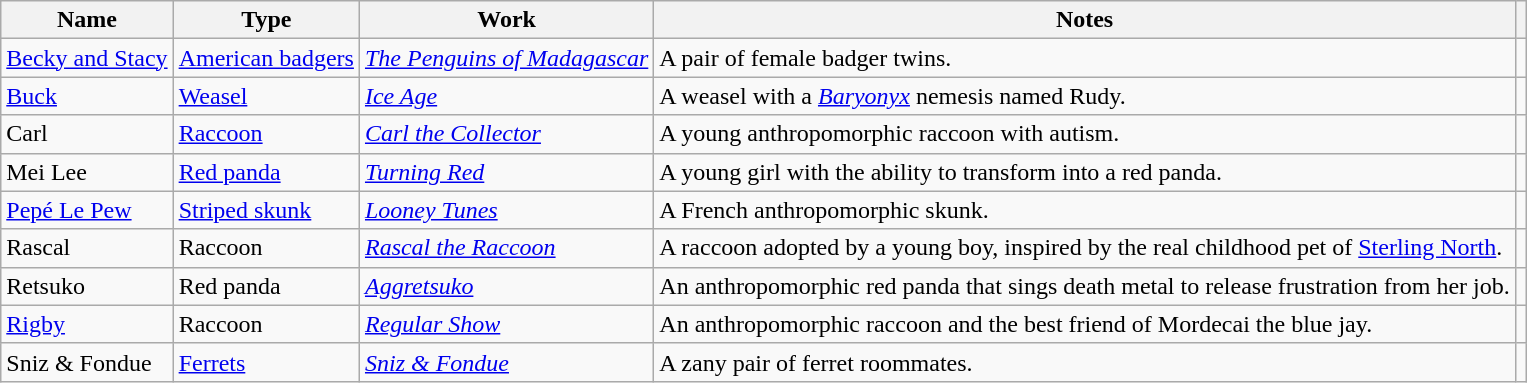<table class="wikitable sortable">
<tr>
<th>Name</th>
<th>Type</th>
<th>Work</th>
<th>Notes</th>
<th></th>
</tr>
<tr>
<td><a href='#'>Becky and Stacy</a></td>
<td><a href='#'>American badgers</a></td>
<td><em><a href='#'>The Penguins of Madagascar</a></em></td>
<td>A pair of female badger twins.</td>
<td></td>
</tr>
<tr>
<td><a href='#'>Buck</a></td>
<td><a href='#'>Weasel</a></td>
<td><em><a href='#'>Ice Age</a></em></td>
<td>A weasel with a <em><a href='#'>Baryonyx</a></em> nemesis named Rudy.</td>
<td></td>
</tr>
<tr>
<td>Carl</td>
<td><a href='#'>Raccoon</a></td>
<td><em><a href='#'>Carl the Collector</a></em></td>
<td>A young anthropomorphic raccoon with autism.</td>
<td></td>
</tr>
<tr>
<td>Mei Lee</td>
<td><a href='#'>Red panda</a></td>
<td><em><a href='#'>Turning Red</a></em></td>
<td>A young girl with the ability to transform into a red panda.</td>
<td></td>
</tr>
<tr>
<td><a href='#'>Pepé Le Pew</a></td>
<td><a href='#'>Striped skunk</a></td>
<td><em><a href='#'>Looney Tunes</a></em></td>
<td>A French anthropomorphic skunk.</td>
<td></td>
</tr>
<tr>
<td>Rascal</td>
<td>Raccoon</td>
<td><em><a href='#'>Rascal the Raccoon</a></em></td>
<td>A raccoon adopted by a young boy, inspired by the real childhood pet of <a href='#'>Sterling North</a>.</td>
<td></td>
</tr>
<tr>
<td>Retsuko</td>
<td>Red panda</td>
<td><em><a href='#'>Aggretsuko</a></em></td>
<td>An anthropomorphic red panda that sings death metal to release frustration from her job.</td>
<td></td>
</tr>
<tr>
<td><a href='#'>Rigby</a></td>
<td>Raccoon</td>
<td><em><a href='#'>Regular Show</a></em></td>
<td>An anthropomorphic raccoon and the best friend of Mordecai the blue jay.</td>
<td></td>
</tr>
<tr>
<td>Sniz & Fondue</td>
<td><a href='#'>Ferrets</a></td>
<td><em><a href='#'>Sniz & Fondue</a></em></td>
<td>A zany pair of ferret roommates.</td>
<td></td>
</tr>
</table>
